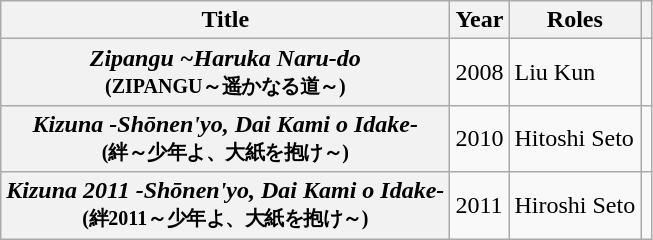<table class="wikitable sortable plainrowheaders" style="text-align:left;">
<tr>
<th scope="col">Title</th>
<th scope="col">Year</th>
<th scope="col">Roles</th>
<th scope="col" class="unsortable"></th>
</tr>
<tr>
<th scope="row"><em>Zipangu ~Haruka Naru-do</em><br><small>(ZIPANGU～遥かなる道～)</small></th>
<td>2008</td>
<td>Liu Kun</td>
<td style="text-align:center;"></td>
</tr>
<tr>
<th scope="row"><em>Kizuna -Shōnen'yo, Dai Kami o Idake-</em><br><small>(絆～少年よ、大紙を抱け～)</small></th>
<td>2010</td>
<td>Hitoshi Seto</td>
<td style="text-align:center;"></td>
</tr>
<tr>
<th scope="row"><em>Kizuna 2011 -Shōnen'yo, Dai Kami o Idake-</em><br><small>(絆2011～少年よ、大紙を抱け～)</small></th>
<td>2011</td>
<td>Hiroshi Seto</td>
<td style="text-align:center;"></td>
</tr>
</table>
